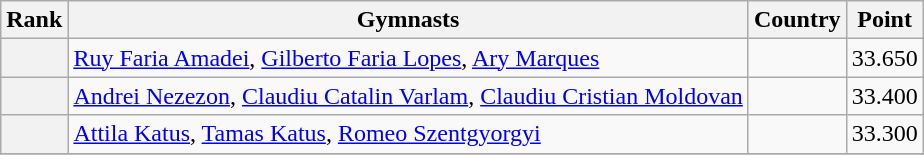<table class="wikitable sortable">
<tr>
<th>Rank</th>
<th>Gymnasts</th>
<th>Country</th>
<th>Point</th>
</tr>
<tr>
<th></th>
<td><a href='#'>Ruy Faria Amadei</a>, <a href='#'>Gilberto Faria Lopes</a>, <a href='#'>Ary Marques</a></td>
<td></td>
<td>33.650</td>
</tr>
<tr>
<th></th>
<td><a href='#'>Andrei Nezezon</a>, <a href='#'>Claudiu Catalin Varlam</a>, <a href='#'>Claudiu Cristian Moldovan</a></td>
<td></td>
<td>33.400</td>
</tr>
<tr>
<th></th>
<td><a href='#'>Attila Katus</a>, <a href='#'>Tamas Katus</a>, <a href='#'>Romeo Szentgyorgyi</a></td>
<td></td>
<td>33.300</td>
</tr>
<tr>
</tr>
</table>
